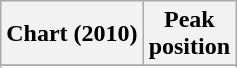<table class="wikitable sortable plainrowheaders" style="text-align:center">
<tr>
<th scope="col">Chart (2010)</th>
<th scope="col">Peak<br> position</th>
</tr>
<tr>
</tr>
<tr>
</tr>
<tr>
</tr>
</table>
